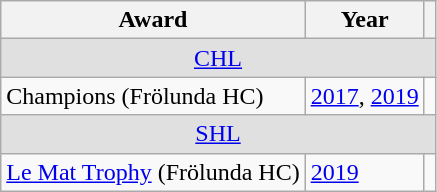<table class="wikitable">
<tr>
<th>Award</th>
<th>Year</th>
<th></th>
</tr>
<tr ALIGN="center" bgcolor="#e0e0e0">
<td colspan="3"><a href='#'>CHL</a></td>
</tr>
<tr>
<td>Champions (Frölunda HC)</td>
<td><a href='#'>2017</a>, <a href='#'>2019</a></td>
<td></td>
</tr>
<tr ALIGN="center" bgcolor="#e0e0e0">
<td colspan="3"><a href='#'>SHL</a></td>
</tr>
<tr>
<td><a href='#'>Le Mat Trophy</a> (Frölunda HC)</td>
<td><a href='#'>2019</a></td>
<td></td>
</tr>
</table>
